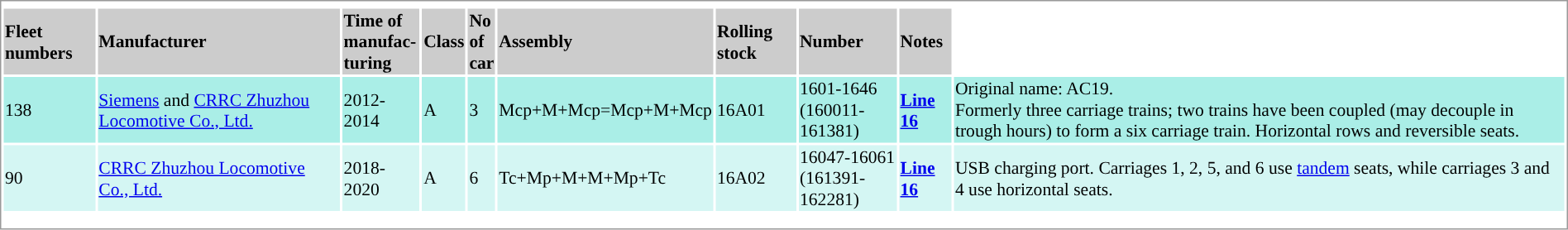<table class="mw-collapsible sortable" border="0" style="border:1px solid #999;background-color:white;text-align:left;font-size:90%">
<tr>
<th colspan="9" style="text-align: center"></th>
</tr>
<tr bgcolor="#cccccc">
<th>Fleet numbers</th>
<th>Manufacturer</th>
<th>Time of <br> manufac-<br>turing</th>
<th>Class</th>
<th>No <br>of<br> car</th>
<th class="unsortable">Assembly</th>
<th>Rolling stock</th>
<th>Number</th>
<th class="unsortable">Notes<br><onlyinclude></th>
</tr>
<tr bgcolor="#aaeee7">
<td>138</td>
<td><a href='#'>Siemens</a> and <a href='#'>CRRC Zhuzhou Locomotive Co., Ltd.</a></td>
<td>2012-2014</td>
<td>A</td>
<td>3</td>
<td>Mcp+M+Mcp=Mcp+M+Mcp</td>
<td>16A01</td>
<td>1601-1646<br>(160011-161381)<includeonly></td>
<td><a href='#'><span><strong>Line 16</strong></span></a></includeonly></td>
<td>Original name: AC19.<br>Formerly three carriage trains; two trains have been coupled (may decouple in trough hours) to form a six carriage train. Horizontal rows and reversible seats.</td>
</tr>
<tr bgcolor="#d4f6f3">
<td>90</td>
<td><a href='#'>CRRC Zhuzhou Locomotive Co., Ltd.</a></td>
<td>2018-2020</td>
<td>A</td>
<td>6</td>
<td>Tc+Mp+M+M+Mp+Tc</td>
<td>16A02</td>
<td>16047-16061<br>(161391-162281)<includeonly></td>
<td><a href='#'><span><strong>Line 16</strong></span></a></includeonly></td>
<td>USB charging port. Carriages 1, 2, 5, and 6 use <a href='#'>tandem</a> seats, while carriages 3 and 4 use horizontal seats.<br></onlyinclude></td>
</tr>
<tr style="background:#">
<td colspan="9"></td>
</tr>
<tr>
<td colspan = "9"></td>
</tr>
<tr style="background: #">
<td colspan = "9"></td>
</tr>
</table>
